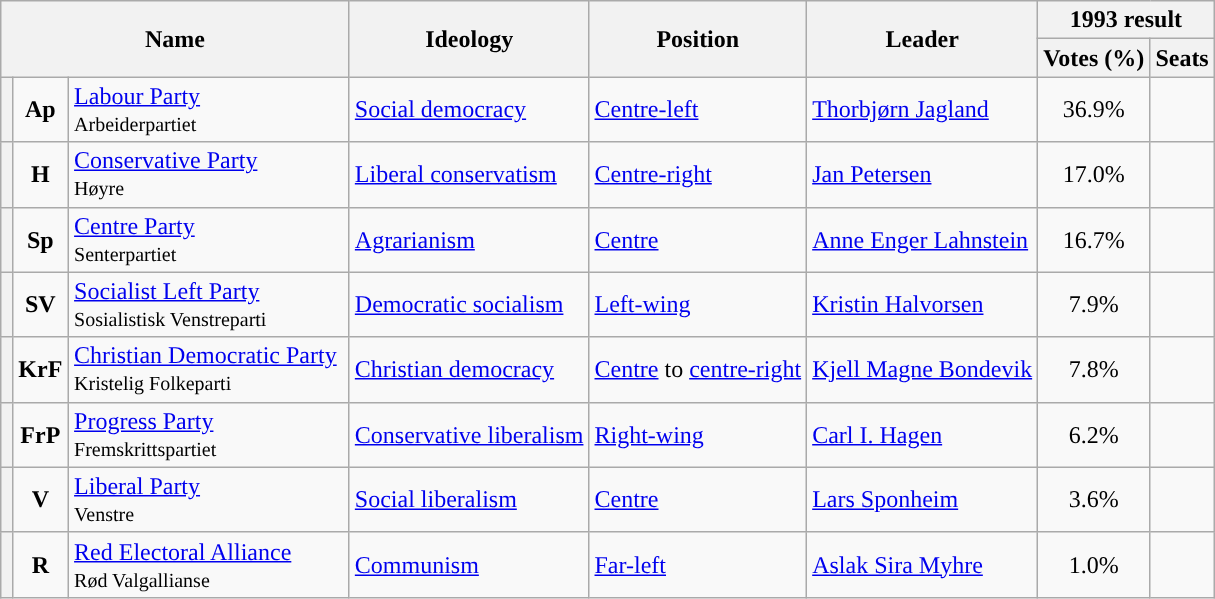<table class="wikitable">
<tr>
<th rowspan=2 colspan=3 width=225px>Name</th>
<th rowspan=2>Ideology</th>
<th rowspan=2>Position</th>
<th rowspan=2>Leader</th>
<th colspan=2>1993 result</th>
</tr>
<tr>
<th>Votes (%)</th>
<th>Seats</th>
</tr>
<tr>
<th style="background:"></th>
<td align=center><strong>Ap</strong></td>
<td><a href='#'>Labour Party</a><br><small>Arbeiderpartiet</small></td>
<td><a href='#'>Social democracy</a></td>
<td><a href='#'>Centre-left</a></td>
<td><a href='#'>Thorbjørn Jagland</a></td>
<td align=center>36.9%</td>
<td></td>
</tr>
<tr>
<th style="background:"></th>
<td align=center><strong>H</strong></td>
<td><a href='#'>Conservative Party</a><br><small>Høyre</small></td>
<td><a href='#'>Liberal conservatism</a></td>
<td><a href='#'>Centre-right</a></td>
<td><a href='#'>Jan Petersen</a></td>
<td align=center>17.0%</td>
<td></td>
</tr>
<tr>
<th style="background:"></th>
<td align="center"><strong>Sp</strong></td>
<td><a href='#'>Centre Party</a><br><small>Senterpartiet</small></td>
<td><a href='#'>Agrarianism</a></td>
<td><a href='#'>Centre</a></td>
<td><a href='#'>Anne Enger Lahnstein</a></td>
<td align="center">16.7%</td>
<td></td>
</tr>
<tr>
<th style="background:"></th>
<td align="center"><strong>SV</strong></td>
<td><a href='#'>Socialist Left Party</a><br><small>Sosialistisk Venstreparti</small></td>
<td><a href='#'>Democratic socialism</a></td>
<td><a href='#'>Left-wing</a></td>
<td><a href='#'>Kristin Halvorsen</a></td>
<td align="center">7.9%</td>
<td></td>
</tr>
<tr>
<th style="background:"></th>
<td align="center"><strong>KrF</strong></td>
<td><a href='#'>Christian Democratic Party</a><br><small>Kristelig Folkeparti</small></td>
<td><a href='#'>Christian democracy</a></td>
<td><a href='#'>Centre</a> to <a href='#'>centre-right</a></td>
<td><a href='#'>Kjell Magne Bondevik</a></td>
<td align="center">7.8%</td>
<td></td>
</tr>
<tr>
<th style="background:"></th>
<td align="center"><strong>FrP</strong></td>
<td><a href='#'>Progress Party</a><br><small>Fremskrittspartiet</small></td>
<td><a href='#'>Conservative liberalism</a></td>
<td><a href='#'>Right-wing</a></td>
<td><a href='#'>Carl I. Hagen</a></td>
<td align="center">6.2%</td>
<td></td>
</tr>
<tr>
<th style="background:"></th>
<td align="center"><strong>V</strong></td>
<td><a href='#'>Liberal Party</a><br><small>Venstre</small></td>
<td><a href='#'>Social liberalism</a></td>
<td><a href='#'>Centre</a></td>
<td><a href='#'>Lars Sponheim</a></td>
<td align="center">3.6%</td>
<td></td>
</tr>
<tr>
<th style="background:"></th>
<td align="center"><strong>R</strong></td>
<td><a href='#'>Red Electoral Alliance</a><br><small>Rød Valgallianse</small></td>
<td><a href='#'>Communism</a></td>
<td><a href='#'>Far-left</a></td>
<td><a href='#'>Aslak Sira Myhre</a></td>
<td align="center">1.0%</td>
<td></td>
</tr>
</table>
